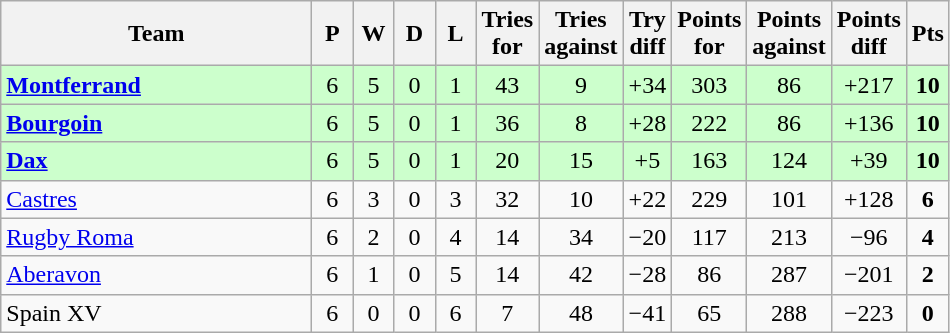<table class="wikitable" style="text-align: center;">
<tr>
<th width="200">Team</th>
<th width="20">P</th>
<th width="20">W</th>
<th width="20">D</th>
<th width="20">L</th>
<th width="20">Tries for</th>
<th width="20">Tries against</th>
<th width="20">Try diff</th>
<th width="20">Points for</th>
<th width="20">Points against</th>
<th width="25">Points diff</th>
<th width="20">Pts</th>
</tr>
<tr bgcolor="#ccffcc">
<td align="left"> <strong><a href='#'>Montferrand</a></strong></td>
<td>6</td>
<td>5</td>
<td>0</td>
<td>1</td>
<td>43</td>
<td>9</td>
<td>+34</td>
<td>303</td>
<td>86</td>
<td>+217</td>
<td><strong>10</strong></td>
</tr>
<tr bgcolor="#ccffcc">
<td align="left"> <strong><a href='#'>Bourgoin</a></strong></td>
<td>6</td>
<td>5</td>
<td>0</td>
<td>1</td>
<td>36</td>
<td>8</td>
<td>+28</td>
<td>222</td>
<td>86</td>
<td>+136</td>
<td><strong>10</strong></td>
</tr>
<tr bgcolor="#ccffcc">
<td align="left"> <strong><a href='#'>Dax</a></strong></td>
<td>6</td>
<td>5</td>
<td>0</td>
<td>1</td>
<td>20</td>
<td>15</td>
<td>+5</td>
<td>163</td>
<td>124</td>
<td>+39</td>
<td><strong>10</strong></td>
</tr>
<tr>
<td align="left"> <a href='#'>Castres</a></td>
<td>6</td>
<td>3</td>
<td>0</td>
<td>3</td>
<td>32</td>
<td>10</td>
<td>+22</td>
<td>229</td>
<td>101</td>
<td>+128</td>
<td><strong>6</strong></td>
</tr>
<tr>
<td align="left"> <a href='#'>Rugby Roma</a></td>
<td>6</td>
<td>2</td>
<td>0</td>
<td>4</td>
<td>14</td>
<td>34</td>
<td>−20</td>
<td>117</td>
<td>213</td>
<td>−96</td>
<td><strong>4</strong></td>
</tr>
<tr>
<td align="left"> <a href='#'>Aberavon</a></td>
<td>6</td>
<td>1</td>
<td>0</td>
<td>5</td>
<td>14</td>
<td>42</td>
<td>−28</td>
<td>86</td>
<td>287</td>
<td>−201</td>
<td><strong>2</strong></td>
</tr>
<tr>
<td align="left"> Spain XV</td>
<td>6</td>
<td>0</td>
<td>0</td>
<td>6</td>
<td>7</td>
<td>48</td>
<td>−41</td>
<td>65</td>
<td>288</td>
<td>−223</td>
<td><strong>0</strong></td>
</tr>
</table>
